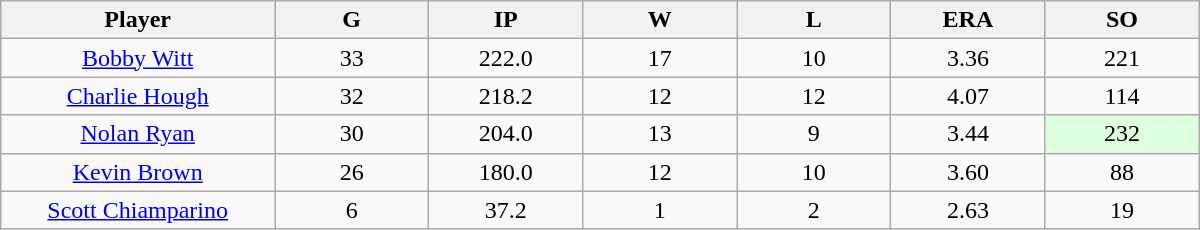<table class="wikitable sortable">
<tr>
<th bgcolor="#DDDDFF" width="16%">Player</th>
<th bgcolor="#DDDDFF" width="9%">G</th>
<th bgcolor="#DDDDFF" width="9%">IP</th>
<th bgcolor="#DDDDFF" width="9%">W</th>
<th bgcolor="#DDDDFF" width="9%">L</th>
<th bgcolor="#DDDDFF" width="9%">ERA</th>
<th bgcolor="#DDDDFF" width="9%">SO</th>
</tr>
<tr align="center">
<td><a href='#'>Bobby Witt</a></td>
<td>33</td>
<td>222.0</td>
<td>17</td>
<td>10</td>
<td>3.36</td>
<td>221</td>
</tr>
<tr align="center">
<td><a href='#'>Charlie Hough</a></td>
<td>32</td>
<td>218.2</td>
<td>12</td>
<td>12</td>
<td>4.07</td>
<td>114</td>
</tr>
<tr align="center">
<td><a href='#'>Nolan Ryan</a></td>
<td>30</td>
<td>204.0</td>
<td>13</td>
<td>9</td>
<td>3.44</td>
<td style="background:#DDFFDD;">232</td>
</tr>
<tr align="center">
<td><a href='#'>Kevin Brown</a></td>
<td>26</td>
<td>180.0</td>
<td>12</td>
<td>10</td>
<td>3.60</td>
<td>88</td>
</tr>
<tr align="center">
<td><a href='#'>Scott Chiamparino</a></td>
<td>6</td>
<td>37.2</td>
<td>1</td>
<td>2</td>
<td>2.63</td>
<td>19</td>
</tr>
</table>
